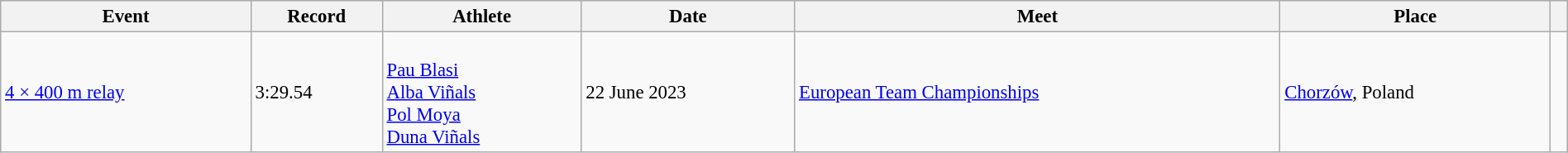<table class="wikitable" style="font-size:95%; width: 100%;">
<tr>
<th>Event</th>
<th>Record</th>
<th>Athlete</th>
<th>Date</th>
<th>Meet</th>
<th>Place</th>
<th></th>
</tr>
<tr>
<td><a href='#'>4 × 400 m relay</a></td>
<td>3:29.54</td>
<td><br><a href='#'>Pau Blasi</a><br><a href='#'>Alba Viñals</a><br><a href='#'>Pol Moya</a><br><a href='#'>Duna Viñals</a></td>
<td>22 June 2023</td>
<td><a href='#'>European Team Championships</a></td>
<td><a href='#'>Chorzów</a>, Poland</td>
<td></td>
</tr>
</table>
